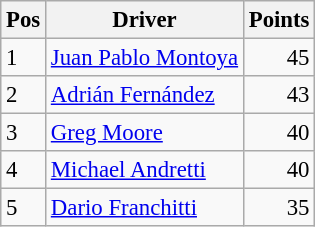<table class="wikitable" style="font-size: 95%;">
<tr>
<th>Pos</th>
<th>Driver</th>
<th>Points</th>
</tr>
<tr>
<td>1</td>
<td> <a href='#'>Juan Pablo Montoya</a></td>
<td align="right">45</td>
</tr>
<tr>
<td>2</td>
<td> <a href='#'>Adrián Fernández</a></td>
<td align="right">43</td>
</tr>
<tr>
<td>3</td>
<td> <a href='#'>Greg Moore</a></td>
<td align="right">40</td>
</tr>
<tr>
<td>4</td>
<td> <a href='#'>Michael Andretti</a></td>
<td align="right">40</td>
</tr>
<tr>
<td>5</td>
<td> <a href='#'>Dario Franchitti</a></td>
<td align="right">35</td>
</tr>
</table>
